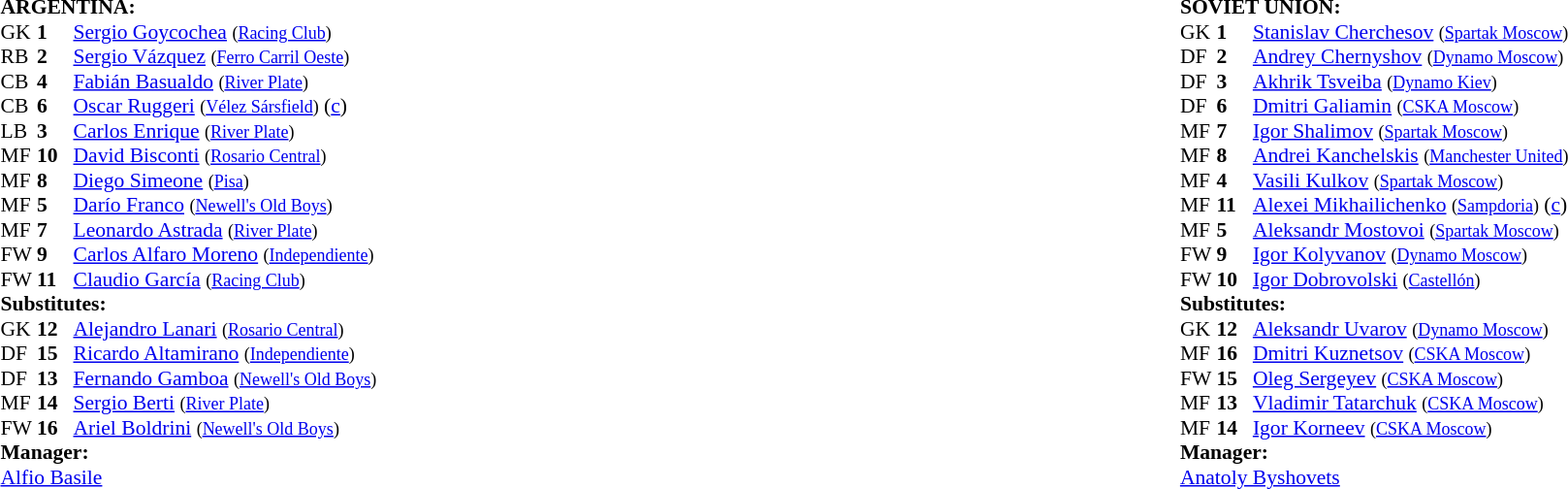<table width="100%">
<tr>
<td valign="top" width="50%"><br><table style="font-size: 90%" cellspacing="0" cellpadding="0">
<tr>
<td colspan=4><strong>ARGENTINA:</strong></td>
</tr>
<tr>
<th width="25"></th>
<th width="25"></th>
</tr>
<tr>
<td>GK</td>
<td><strong>1</strong></td>
<td><a href='#'>Sergio Goycochea</a> <small>(<a href='#'>Racing Club</a>)</small></td>
</tr>
<tr>
<td>RB</td>
<td><strong>2</strong></td>
<td><a href='#'>Sergio Vázquez</a> <small>(<a href='#'>Ferro Carril Oeste</a>)</small></td>
<td></td>
</tr>
<tr>
<td>CB</td>
<td><strong>4</strong></td>
<td><a href='#'>Fabián Basualdo</a> <small>(<a href='#'>River Plate</a>)</small></td>
</tr>
<tr>
<td>CB</td>
<td><strong>6</strong></td>
<td><a href='#'>Oscar Ruggeri</a> <small>(<a href='#'>Vélez Sársfield</a>)</small> (<a href='#'>c</a>)</td>
</tr>
<tr>
<td>LB</td>
<td><strong>3</strong></td>
<td><a href='#'>Carlos Enrique</a> <small>(<a href='#'>River Plate</a>)</small></td>
</tr>
<tr>
<td>MF</td>
<td><strong>10</strong></td>
<td><a href='#'>David Bisconti</a> <small>(<a href='#'>Rosario Central</a>)</small></td>
<td></td>
<td></td>
</tr>
<tr>
<td>MF</td>
<td><strong>8</strong></td>
<td><a href='#'>Diego Simeone</a> <small>(<a href='#'>Pisa</a>)</small></td>
</tr>
<tr>
<td>MF</td>
<td><strong>5</strong></td>
<td><a href='#'>Darío Franco</a> <small>(<a href='#'>Newell's Old Boys</a>)</small></td>
<td></td>
</tr>
<tr>
<td>MF</td>
<td><strong>7</strong></td>
<td><a href='#'>Leonardo Astrada</a> <small>(<a href='#'>River Plate</a>)</small></td>
</tr>
<tr>
<td>FW</td>
<td><strong>9</strong></td>
<td><a href='#'>Carlos Alfaro Moreno</a> <small>(<a href='#'>Independiente</a>)</small></td>
</tr>
<tr>
<td>FW</td>
<td><strong>11</strong></td>
<td><a href='#'>Claudio García</a> <small>(<a href='#'>Racing Club</a>)</small></td>
<td></td>
</tr>
<tr>
<td colspan=3><strong>Substitutes:</strong></td>
</tr>
<tr>
<td>GK</td>
<td><strong>12</strong></td>
<td><a href='#'>Alejandro Lanari</a> <small>(<a href='#'>Rosario Central</a>)</small></td>
</tr>
<tr>
<td>DF</td>
<td><strong>15</strong></td>
<td><a href='#'>Ricardo Altamirano</a> <small>(<a href='#'>Independiente</a>)</small></td>
</tr>
<tr>
<td>DF</td>
<td><strong>13</strong></td>
<td><a href='#'>Fernando Gamboa</a> <small>(<a href='#'>Newell's Old Boys</a>)</small></td>
</tr>
<tr>
<td>MF</td>
<td><strong>14</strong></td>
<td><a href='#'>Sergio Berti</a> <small>(<a href='#'>River Plate</a>)</small></td>
<td></td>
<td></td>
</tr>
<tr>
<td>FW</td>
<td><strong>16</strong></td>
<td><a href='#'>Ariel Boldrini</a> <small>(<a href='#'>Newell's Old Boys</a>)</small></td>
</tr>
<tr>
<td colspan=3><strong>Manager:</strong></td>
</tr>
<tr>
<td colspan=4><a href='#'>Alfio Basile</a></td>
</tr>
</table>
</td>
<td valign="top" width="50%"><br><table style="font-size: 90%" cellspacing="0" cellpadding="0" align="center">
<tr>
<td colspan=4><strong>SOVIET UNION:</strong></td>
</tr>
<tr>
<th width=25></th>
<th width=25></th>
</tr>
<tr>
<td>GK</td>
<td><strong>1</strong></td>
<td><a href='#'>Stanislav Cherchesov</a> <small>(<a href='#'>Spartak Moscow</a>)</small></td>
</tr>
<tr>
<td>DF</td>
<td><strong>2</strong></td>
<td><a href='#'>Andrey Chernyshov</a> <small>(<a href='#'>Dynamo Moscow</a>)</small></td>
<td></td>
</tr>
<tr>
<td>DF</td>
<td><strong>3</strong></td>
<td><a href='#'>Akhrik Tsveiba</a> <small>(<a href='#'>Dynamo Kiev</a>)</small></td>
<td></td>
<td></td>
</tr>
<tr>
<td>DF</td>
<td><strong>6</strong></td>
<td><a href='#'>Dmitri Galiamin</a> <small>(<a href='#'>CSKA Moscow</a>)</small></td>
</tr>
<tr>
<td>MF</td>
<td><strong>7</strong></td>
<td><a href='#'>Igor Shalimov</a> <small>(<a href='#'>Spartak Moscow</a>)</small></td>
</tr>
<tr>
<td>MF</td>
<td><strong>8</strong></td>
<td><a href='#'>Andrei Kanchelskis</a> <small>(<a href='#'>Manchester United</a>)</small></td>
</tr>
<tr>
<td>MF</td>
<td><strong>4</strong></td>
<td><a href='#'>Vasili Kulkov</a> <small>(<a href='#'>Spartak Moscow</a>)</small></td>
</tr>
<tr>
<td>MF</td>
<td><strong>11</strong></td>
<td><a href='#'>Alexei Mikhailichenko</a> <small>(<a href='#'>Sampdoria</a>)</small> (<a href='#'>c</a>)</td>
</tr>
<tr>
<td>MF</td>
<td><strong>5</strong></td>
<td><a href='#'>Aleksandr Mostovoi</a> <small>(<a href='#'>Spartak Moscow</a>)</small></td>
<td></td>
<td></td>
</tr>
<tr>
<td>FW</td>
<td><strong>9</strong></td>
<td><a href='#'>Igor Kolyvanov</a> <small>(<a href='#'>Dynamo Moscow</a>)</small></td>
</tr>
<tr>
<td>FW</td>
<td><strong>10</strong></td>
<td><a href='#'>Igor Dobrovolski</a> <small>(<a href='#'>Castellón</a>)</small></td>
</tr>
<tr>
<td colspan=3><strong>Substitutes:</strong></td>
</tr>
<tr>
<td>GK</td>
<td><strong>12</strong></td>
<td><a href='#'>Aleksandr Uvarov</a> <small>(<a href='#'>Dynamo Moscow</a>)</small></td>
</tr>
<tr>
<td>MF</td>
<td><strong>16</strong></td>
<td><a href='#'>Dmitri Kuznetsov</a> <small>(<a href='#'>CSKA Moscow</a>)</small></td>
<td></td>
<td></td>
</tr>
<tr>
<td>FW</td>
<td><strong>15</strong></td>
<td><a href='#'>Oleg Sergeyev</a> <small>(<a href='#'>CSKA Moscow</a>)</small></td>
<td></td>
<td></td>
</tr>
<tr>
<td>MF</td>
<td><strong>13</strong></td>
<td><a href='#'>Vladimir Tatarchuk</a> <small>(<a href='#'>CSKA Moscow</a>)</small></td>
</tr>
<tr>
<td>MF</td>
<td><strong>14</strong></td>
<td><a href='#'>Igor Korneev</a> <small>(<a href='#'>CSKA Moscow</a>)</small></td>
</tr>
<tr>
<td colspan=3><strong>Manager:</strong></td>
</tr>
<tr>
<td colspan=4><a href='#'>Anatoly Byshovets</a></td>
</tr>
</table>
</td>
</tr>
</table>
